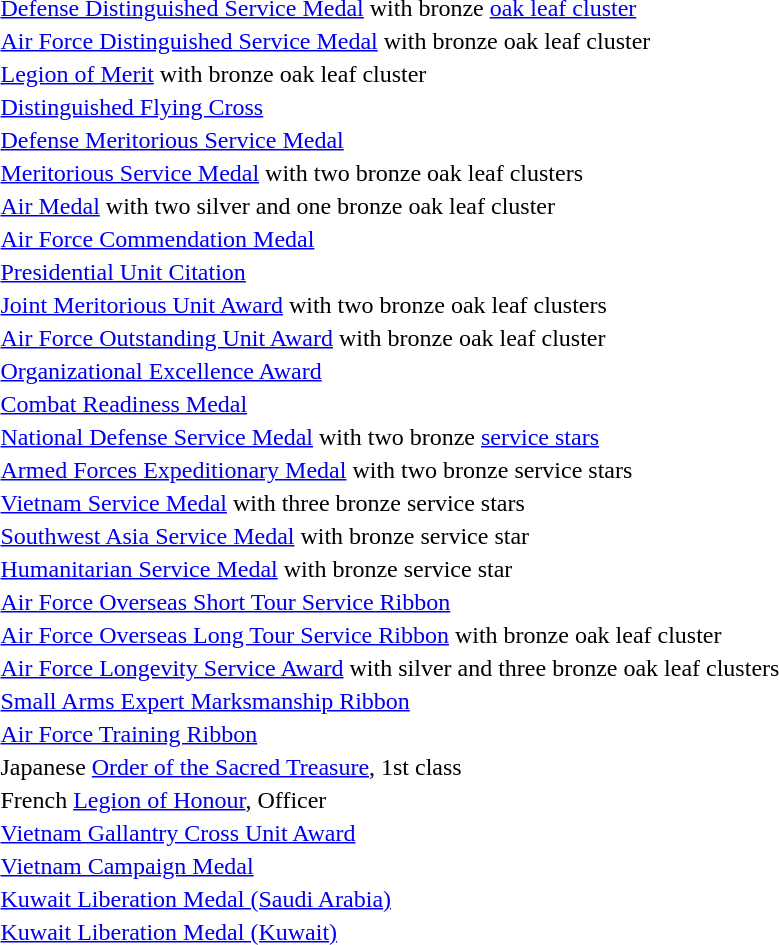<table>
<tr>
<td></td>
<td><a href='#'>Defense Distinguished Service Medal</a> with bronze <a href='#'>oak leaf cluster</a></td>
</tr>
<tr>
<td></td>
<td><a href='#'>Air Force Distinguished Service Medal</a> with bronze oak leaf cluster</td>
</tr>
<tr>
<td></td>
<td><a href='#'>Legion of Merit</a> with bronze oak leaf cluster</td>
</tr>
<tr>
<td></td>
<td><a href='#'>Distinguished Flying Cross</a></td>
</tr>
<tr>
<td></td>
<td><a href='#'>Defense Meritorious Service Medal</a></td>
</tr>
<tr>
<td></td>
<td><a href='#'>Meritorious Service Medal</a> with two bronze oak leaf clusters</td>
</tr>
<tr>
<td></td>
<td><a href='#'>Air Medal</a> with two silver and one bronze oak leaf cluster</td>
</tr>
<tr>
<td></td>
<td><a href='#'>Air Force Commendation Medal</a></td>
</tr>
<tr>
<td></td>
<td><a href='#'>Presidential Unit Citation</a></td>
</tr>
<tr>
<td></td>
<td><a href='#'>Joint Meritorious Unit Award</a> with two bronze oak leaf clusters</td>
</tr>
<tr>
<td></td>
<td><a href='#'>Air Force Outstanding Unit Award</a> with bronze oak leaf cluster</td>
</tr>
<tr>
<td></td>
<td><a href='#'>Organizational Excellence Award</a></td>
</tr>
<tr>
<td></td>
<td><a href='#'>Combat Readiness Medal</a></td>
</tr>
<tr>
<td></td>
<td><a href='#'>National Defense Service Medal</a> with two bronze <a href='#'>service stars</a></td>
</tr>
<tr>
<td></td>
<td><a href='#'>Armed Forces Expeditionary Medal</a> with two bronze service stars</td>
</tr>
<tr>
<td></td>
<td><a href='#'>Vietnam Service Medal</a> with three bronze service stars</td>
</tr>
<tr>
<td></td>
<td><a href='#'>Southwest Asia Service Medal</a> with bronze service star</td>
</tr>
<tr>
<td></td>
<td><a href='#'>Humanitarian Service Medal</a> with bronze service star</td>
</tr>
<tr>
<td></td>
<td><a href='#'>Air Force Overseas Short Tour Service Ribbon</a></td>
</tr>
<tr>
<td></td>
<td><a href='#'>Air Force Overseas Long Tour Service Ribbon</a> with bronze oak leaf cluster</td>
</tr>
<tr>
<td></td>
<td><a href='#'>Air Force Longevity Service Award</a> with silver and three bronze oak leaf clusters</td>
</tr>
<tr>
<td></td>
<td><a href='#'>Small Arms Expert Marksmanship Ribbon</a></td>
</tr>
<tr>
<td></td>
<td><a href='#'>Air Force Training Ribbon</a></td>
</tr>
<tr>
<td></td>
<td>Japanese <a href='#'>Order of the Sacred Treasure</a>, 1st class</td>
</tr>
<tr>
<td></td>
<td>French <a href='#'>Legion of Honour</a>, Officer</td>
</tr>
<tr>
<td></td>
<td><a href='#'>Vietnam Gallantry Cross Unit Award</a></td>
</tr>
<tr>
<td></td>
<td><a href='#'>Vietnam Campaign Medal</a></td>
</tr>
<tr>
<td></td>
<td><a href='#'>Kuwait Liberation Medal (Saudi Arabia)</a></td>
</tr>
<tr>
<td></td>
<td><a href='#'>Kuwait Liberation Medal (Kuwait)</a></td>
</tr>
</table>
